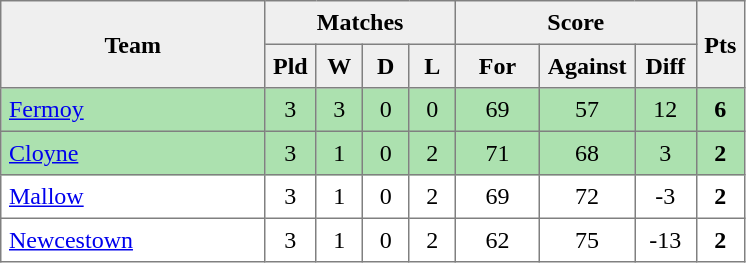<table style=border-collapse:collapse border=1 cellspacing=0 cellpadding=5>
<tr align=center bgcolor=#efefef>
<th rowspan=2 width=165>Team</th>
<th colspan=4>Matches</th>
<th colspan=3>Score</th>
<th rowspan=2width=20>Pts</th>
</tr>
<tr align=center bgcolor=#efefef>
<th width=20>Pld</th>
<th width=20>W</th>
<th width=20>D</th>
<th width=20>L</th>
<th width=45>For</th>
<th width=45>Against</th>
<th width=30>Diff</th>
</tr>
<tr align=center style="background:#ACE1AF;">
<td style="text-align:left;"><a href='#'>Fermoy</a></td>
<td>3</td>
<td>3</td>
<td>0</td>
<td>0</td>
<td>69</td>
<td>57</td>
<td>12</td>
<td><strong>6</strong></td>
</tr>
<tr align=center style="background:#ACE1AF;">
<td style="text-align:left;"><a href='#'>Cloyne</a></td>
<td>3</td>
<td>1</td>
<td>0</td>
<td>2</td>
<td>71</td>
<td>68</td>
<td>3</td>
<td><strong>2</strong></td>
</tr>
<tr align=center>
<td style="text-align:left;"><a href='#'>Mallow</a></td>
<td>3</td>
<td>1</td>
<td>0</td>
<td>2</td>
<td>69</td>
<td>72</td>
<td>-3</td>
<td><strong>2</strong></td>
</tr>
<tr align=center>
<td style="text-align:left;"><a href='#'>Newcestown</a></td>
<td>3</td>
<td>1</td>
<td>0</td>
<td>2</td>
<td>62</td>
<td>75</td>
<td>-13</td>
<td><strong>2</strong></td>
</tr>
</table>
